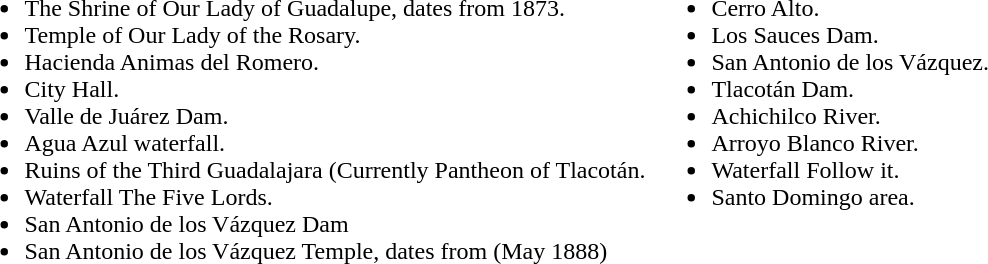<table>
<tr>
<td valign = "Top"><br><ul><li>The Shrine of Our Lady of Guadalupe, dates from 1873.</li><li>Temple of Our Lady of the Rosary.</li><li>Hacienda Animas del Romero.</li><li>City Hall.</li><li>Valle de Juárez Dam.</li><li>Agua Azul waterfall.</li><li>Ruins of the Third Guadalajara (Currently Pantheon of Tlacotán.</li><li>Waterfall The Five Lords.</li><li>San Antonio de los Vázquez Dam</li><li>San Antonio de los Vázquez Temple, dates from (May 1888)</li></ul></td>
<td valign = "Top"><br><ul><li>Cerro Alto.</li><li>Los Sauces Dam.</li><li>San Antonio de los Vázquez.</li><li>Tlacotán Dam.</li><li>Achichilco River.</li><li>Arroyo Blanco River.</li><li>Waterfall Follow it.</li><li>Santo Domingo area.</li></ul></td>
</tr>
</table>
